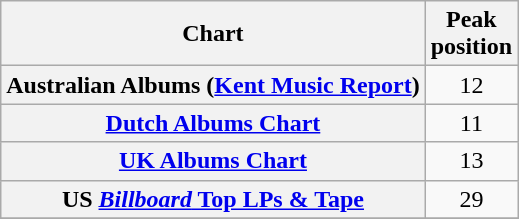<table class="wikitable sortable plainrowheaders" style="text-align:center;">
<tr>
<th>Chart</th>
<th>Peak<br>position</th>
</tr>
<tr>
<th scope="row">Australian Albums (<a href='#'>Kent Music Report</a>)</th>
<td style="text-align:center;">12</td>
</tr>
<tr>
<th scope="row"><a href='#'>Dutch Albums Chart</a></th>
<td>11</td>
</tr>
<tr>
<th scope="row"><a href='#'>UK Albums Chart</a></th>
<td>13</td>
</tr>
<tr>
<th scope="row">US <a href='#'><em>Billboard</em> Top LPs & Tape</a></th>
<td>29</td>
</tr>
<tr>
</tr>
</table>
